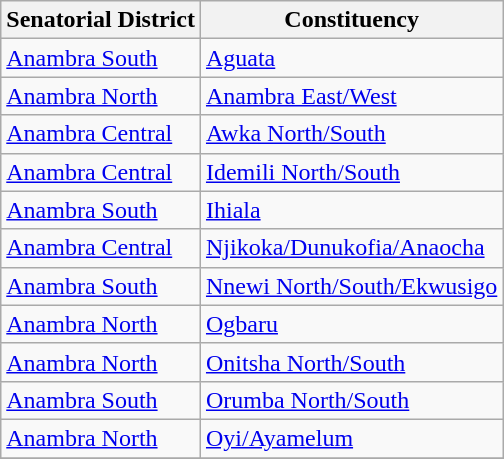<table class="wikitable sortable">
<tr>
<th>Senatorial District</th>
<th>Constituency</th>
</tr>
<tr>
<td><a href='#'>Anambra South</a></td>
<td><a href='#'>Aguata</a></td>
</tr>
<tr>
<td><a href='#'>Anambra North</a></td>
<td><a href='#'>Anambra East/West</a></td>
</tr>
<tr>
<td><a href='#'>Anambra Central</a></td>
<td><a href='#'>Awka North/South</a></td>
</tr>
<tr>
<td><a href='#'>Anambra Central</a></td>
<td><a href='#'>Idemili North/South</a></td>
</tr>
<tr>
<td><a href='#'>Anambra South</a></td>
<td><a href='#'>Ihiala</a></td>
</tr>
<tr>
<td><a href='#'>Anambra Central</a></td>
<td><a href='#'>Njikoka/Dunukofia/Anaocha</a></td>
</tr>
<tr>
<td><a href='#'>Anambra South</a></td>
<td><a href='#'>Nnewi North/South/Ekwusigo</a></td>
</tr>
<tr>
<td><a href='#'>Anambra North</a></td>
<td><a href='#'>Ogbaru</a></td>
</tr>
<tr>
<td><a href='#'>Anambra North</a></td>
<td><a href='#'>Onitsha North/South</a></td>
</tr>
<tr>
<td><a href='#'>Anambra South</a></td>
<td><a href='#'>Orumba North/South</a></td>
</tr>
<tr>
<td><a href='#'>Anambra North</a></td>
<td><a href='#'>Oyi/Ayamelum</a></td>
</tr>
<tr>
</tr>
</table>
